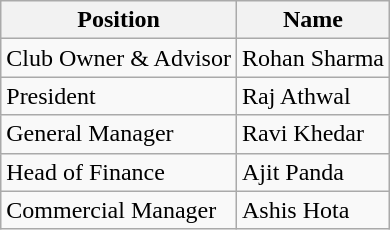<table class="wikitable">
<tr>
<th>Position</th>
<th>Name</th>
</tr>
<tr>
<td>Club Owner & Advisor</td>
<td> Rohan Sharma</td>
</tr>
<tr>
<td>President</td>
<td> Raj Athwal</td>
</tr>
<tr>
<td>General Manager</td>
<td> Ravi Khedar</td>
</tr>
<tr>
<td>Head of Finance</td>
<td> Ajit Panda</td>
</tr>
<tr>
<td>Commercial Manager</td>
<td> Ashis Hota</td>
</tr>
</table>
